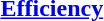<table width=100%>
<tr>
<td width=50% valign=top><br><h4><a href='#'>Efficiency</a></h4>




</td>
</tr>
</table>
